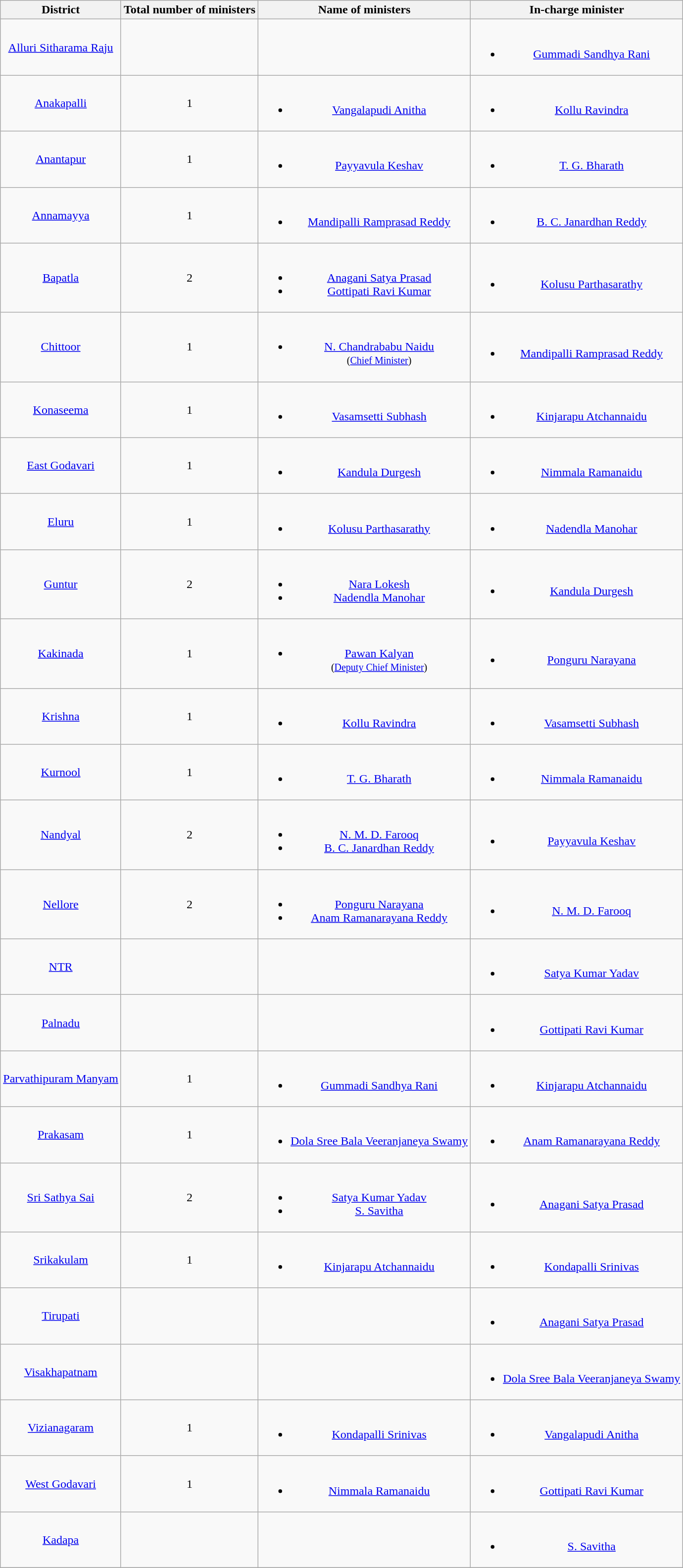<table class="wikitable sortable" style="text-align:center;">
<tr>
<th>District</th>
<th>Total number of ministers</th>
<th>Name of ministers</th>
<th>In-charge minister</th>
</tr>
<tr>
<td><a href='#'>Alluri Sitharama Raju</a></td>
<td></td>
<td></td>
<td><br><ul><li><a href='#'>Gummadi Sandhya Rani</a></li></ul></td>
</tr>
<tr>
<td><a href='#'>Anakapalli</a></td>
<td>1</td>
<td><br><ul><li><a href='#'>Vangalapudi Anitha</a></li></ul></td>
<td><br><ul><li><a href='#'>Kollu Ravindra</a></li></ul></td>
</tr>
<tr>
<td><a href='#'>Anantapur</a></td>
<td>1</td>
<td><br><ul><li><a href='#'>Payyavula Keshav</a></li></ul></td>
<td><br><ul><li><a href='#'>T. G. Bharath</a></li></ul></td>
</tr>
<tr>
<td><a href='#'>Annamayya</a></td>
<td>1</td>
<td><br><ul><li><a href='#'>Mandipalli Ramprasad Reddy</a></li></ul></td>
<td><br><ul><li><a href='#'>B. C. Janardhan Reddy</a></li></ul></td>
</tr>
<tr>
<td><a href='#'>Bapatla</a></td>
<td>2</td>
<td><br><ul><li><a href='#'>Anagani Satya Prasad</a></li><li><a href='#'>Gottipati Ravi Kumar</a></li></ul></td>
<td><br><ul><li><a href='#'>Kolusu Parthasarathy</a></li></ul></td>
</tr>
<tr>
<td><a href='#'>Chittoor</a></td>
<td>1</td>
<td><br><ul><li><a href='#'>N. Chandrababu Naidu</a><br><small>(<a href='#'>Chief Minister</a>)</small></li></ul></td>
<td><br><ul><li><a href='#'>Mandipalli Ramprasad Reddy</a></li></ul></td>
</tr>
<tr>
<td><a href='#'>Konaseema</a></td>
<td>1</td>
<td><br><ul><li><a href='#'>Vasamsetti Subhash</a></li></ul></td>
<td><br><ul><li><a href='#'>Kinjarapu Atchannaidu</a></li></ul></td>
</tr>
<tr>
<td><a href='#'>East Godavari</a></td>
<td>1</td>
<td><br><ul><li><a href='#'>Kandula Durgesh</a></li></ul></td>
<td><br><ul><li><a href='#'>Nimmala Ramanaidu</a></li></ul></td>
</tr>
<tr>
<td><a href='#'>Eluru</a></td>
<td>1</td>
<td><br><ul><li><a href='#'>Kolusu Parthasarathy</a></li></ul></td>
<td><br><ul><li><a href='#'>Nadendla Manohar</a></li></ul></td>
</tr>
<tr>
<td><a href='#'>Guntur</a></td>
<td>2</td>
<td><br><ul><li><a href='#'>Nara Lokesh</a></li><li><a href='#'>Nadendla Manohar</a></li></ul></td>
<td><br><ul><li><a href='#'>Kandula Durgesh</a></li></ul></td>
</tr>
<tr>
<td><a href='#'>Kakinada</a></td>
<td>1</td>
<td><br><ul><li><a href='#'>Pawan Kalyan</a><br><small>(<a href='#'>Deputy Chief Minister</a>)</small></li></ul></td>
<td><br><ul><li><a href='#'>Ponguru Narayana</a></li></ul></td>
</tr>
<tr>
<td><a href='#'>Krishna</a></td>
<td>1</td>
<td><br><ul><li><a href='#'>Kollu Ravindra</a></li></ul></td>
<td><br><ul><li><a href='#'>Vasamsetti Subhash</a></li></ul></td>
</tr>
<tr>
<td><a href='#'>Kurnool</a></td>
<td>1</td>
<td><br><ul><li><a href='#'>T. G. Bharath</a></li></ul></td>
<td><br><ul><li><a href='#'>Nimmala Ramanaidu</a></li></ul></td>
</tr>
<tr>
<td><a href='#'>Nandyal</a></td>
<td>2</td>
<td><br><ul><li><a href='#'>N. M. D. Farooq</a></li><li><a href='#'>B. C. Janardhan Reddy</a></li></ul></td>
<td><br><ul><li><a href='#'>Payyavula Keshav</a></li></ul></td>
</tr>
<tr>
<td><a href='#'>Nellore</a></td>
<td>2</td>
<td><br><ul><li><a href='#'>Ponguru Narayana</a></li><li><a href='#'>Anam Ramanarayana Reddy</a></li></ul></td>
<td><br><ul><li><a href='#'>N. M. D. Farooq</a></li></ul></td>
</tr>
<tr>
<td><a href='#'>NTR</a></td>
<td></td>
<td></td>
<td><br><ul><li><a href='#'>Satya Kumar Yadav</a></li></ul></td>
</tr>
<tr>
<td><a href='#'>Palnadu</a></td>
<td></td>
<td></td>
<td><br><ul><li><a href='#'>Gottipati Ravi Kumar</a></li></ul></td>
</tr>
<tr>
<td><a href='#'>Parvathipuram Manyam</a></td>
<td>1</td>
<td><br><ul><li><a href='#'>Gummadi Sandhya Rani</a></li></ul></td>
<td><br><ul><li><a href='#'>Kinjarapu Atchannaidu</a></li></ul></td>
</tr>
<tr>
<td><a href='#'>Prakasam</a></td>
<td>1</td>
<td><br><ul><li><a href='#'>Dola Sree Bala Veeranjaneya Swamy</a></li></ul></td>
<td><br><ul><li><a href='#'>Anam Ramanarayana Reddy</a></li></ul></td>
</tr>
<tr>
<td><a href='#'>Sri Sathya Sai</a></td>
<td>2</td>
<td><br><ul><li><a href='#'>Satya Kumar Yadav</a></li><li><a href='#'>S. Savitha</a></li></ul></td>
<td><br><ul><li><a href='#'>Anagani Satya Prasad</a></li></ul></td>
</tr>
<tr>
<td><a href='#'>Srikakulam</a></td>
<td>1</td>
<td><br><ul><li><a href='#'>Kinjarapu Atchannaidu</a></li></ul></td>
<td><br><ul><li><a href='#'>Kondapalli Srinivas</a></li></ul></td>
</tr>
<tr>
<td><a href='#'>Tirupati</a></td>
<td></td>
<td></td>
<td><br><ul><li><a href='#'>Anagani Satya Prasad</a></li></ul></td>
</tr>
<tr>
<td><a href='#'>Visakhapatnam</a></td>
<td></td>
<td></td>
<td><br><ul><li><a href='#'>Dola Sree Bala Veeranjaneya Swamy</a></li></ul></td>
</tr>
<tr>
<td><a href='#'>Vizianagaram</a></td>
<td>1</td>
<td><br><ul><li><a href='#'>Kondapalli Srinivas</a></li></ul></td>
<td><br><ul><li><a href='#'>Vangalapudi Anitha</a></li></ul></td>
</tr>
<tr>
<td><a href='#'>West Godavari</a></td>
<td>1</td>
<td><br><ul><li><a href='#'>Nimmala Ramanaidu</a></li></ul></td>
<td><br><ul><li><a href='#'>Gottipati Ravi Kumar</a></li></ul></td>
</tr>
<tr>
<td><a href='#'>Kadapa</a></td>
<td></td>
<td></td>
<td><br><ul><li><a href='#'>S. Savitha</a></li></ul></td>
</tr>
<tr>
</tr>
</table>
